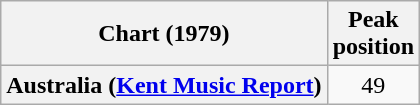<table class="wikitable sortable plainrowheaders" style="text-align:center;">
<tr>
<th scope="col">Chart (1979)</th>
<th scope="col">Peak<br>position</th>
</tr>
<tr>
<th scope="row">Australia (<a href='#'>Kent Music Report</a>)</th>
<td align="center">49</td>
</tr>
</table>
